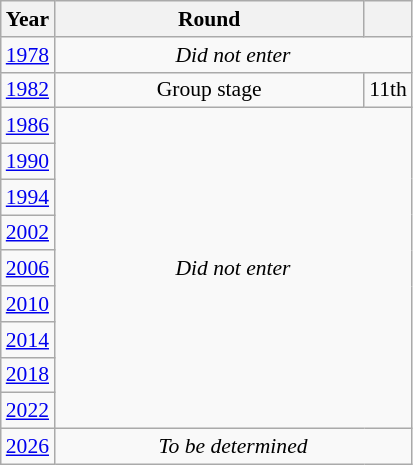<table class="wikitable" style="text-align: center; font-size:90%">
<tr>
<th>Year</th>
<th style="width:200px">Round</th>
<th></th>
</tr>
<tr>
<td><a href='#'>1978</a></td>
<td colspan="2"><em>Did not enter</em></td>
</tr>
<tr>
<td><a href='#'>1982</a></td>
<td>Group stage</td>
<td>11th</td>
</tr>
<tr>
<td><a href='#'>1986</a></td>
<td colspan="2" rowspan="9"><em>Did not enter</em></td>
</tr>
<tr>
<td><a href='#'>1990</a></td>
</tr>
<tr>
<td><a href='#'>1994</a></td>
</tr>
<tr>
<td><a href='#'>2002</a></td>
</tr>
<tr>
<td><a href='#'>2006</a></td>
</tr>
<tr>
<td><a href='#'>2010</a></td>
</tr>
<tr>
<td><a href='#'>2014</a></td>
</tr>
<tr>
<td><a href='#'>2018</a></td>
</tr>
<tr>
<td><a href='#'>2022</a></td>
</tr>
<tr>
<td><a href='#'>2026</a></td>
<td colspan="2"><em>To be determined</em></td>
</tr>
</table>
